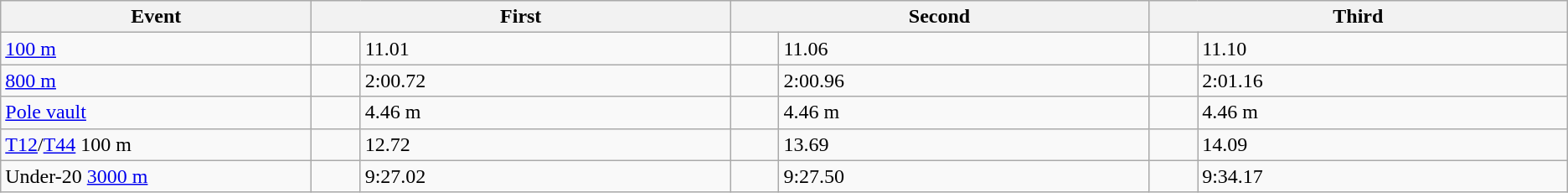<table class=wikitable>
<tr>
<th style="width:15em">Event</th>
<th colspan=2 style="width:30em">First</th>
<th colspan=2 style="width:30em">Second</th>
<th colspan=2 style="width:30em">Third</th>
</tr>
<tr>
<td><a href='#'>100&nbsp;m</a> </td>
<td></td>
<td>11.01</td>
<td></td>
<td>11.06</td>
<td></td>
<td>11.10</td>
</tr>
<tr>
<td><a href='#'>800&nbsp;m</a></td>
<td></td>
<td>2:00.72</td>
<td></td>
<td>2:00.96</td>
<td></td>
<td>2:01.16 </td>
</tr>
<tr>
<td><a href='#'>Pole vault</a></td>
<td></td>
<td>4.46 m</td>
<td></td>
<td>4.46 m</td>
<td></td>
<td>4.46 m</td>
</tr>
<tr>
<td><a href='#'>T12</a>/<a href='#'>T44</a> 100 m </td>
<td></td>
<td>12.72</td>
<td></td>
<td>13.69</td>
<td></td>
<td>14.09</td>
</tr>
<tr>
<td>Under-20 <a href='#'>3000&nbsp;m</a></td>
<td></td>
<td>9:27.02</td>
<td></td>
<td>9:27.50</td>
<td></td>
<td>9:34.17 </td>
</tr>
</table>
